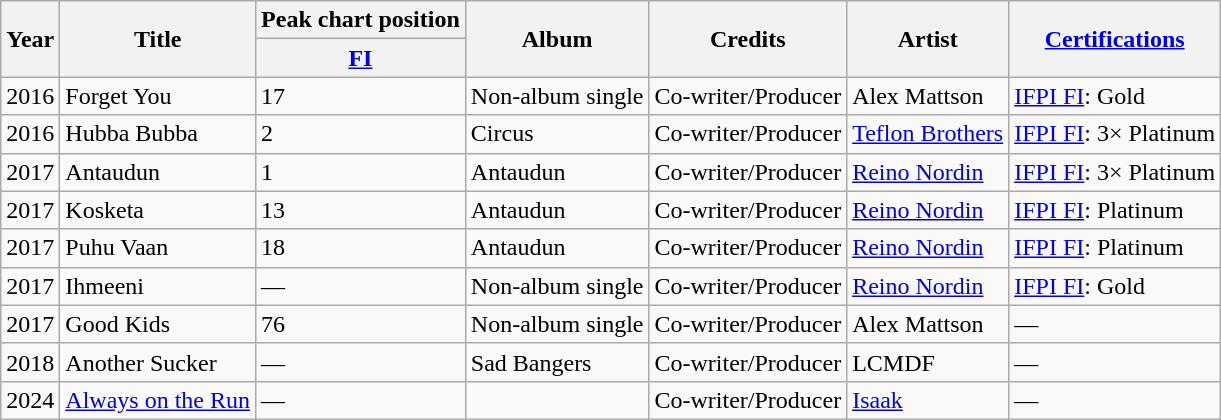<table class="wikitable">
<tr>
<th rowspan="2">Year</th>
<th rowspan="2">Title</th>
<th>Peak chart position</th>
<th rowspan="2">Album</th>
<th rowspan="2">Credits</th>
<th rowspan="2">Artist</th>
<th rowspan="2"><a href='#'>Certifications</a></th>
</tr>
<tr>
<th><a href='#'>FI</a><br></th>
</tr>
<tr>
<td>2016</td>
<td>Forget You</td>
<td>17</td>
<td>Non-album single</td>
<td>Co-writer/Producer</td>
<td>Alex Mattson</td>
<td><a href='#'>IFPI FI</a>: Gold</td>
</tr>
<tr>
<td>2016</td>
<td>Hubba Bubba</td>
<td>2</td>
<td>Circus</td>
<td>Co-writer/Producer</td>
<td><a href='#'>Teflon Brothers</a></td>
<td><a href='#'>IFPI FI</a>: 3× Platinum</td>
</tr>
<tr>
<td>2017</td>
<td>Antaudun</td>
<td>1</td>
<td>Antaudun</td>
<td>Co-writer/Producer</td>
<td><a href='#'>Reino Nordin</a></td>
<td><a href='#'>IFPI FI</a>: 3× Platinum</td>
</tr>
<tr>
<td>2017</td>
<td>Kosketa</td>
<td>13</td>
<td>Antaudun</td>
<td>Co-writer/Producer</td>
<td><a href='#'>Reino Nordin</a></td>
<td><a href='#'>IFPI FI</a>: Platinum</td>
</tr>
<tr>
<td>2017</td>
<td>Puhu Vaan</td>
<td>18</td>
<td>Antaudun</td>
<td>Co-writer/Producer</td>
<td><a href='#'>Reino Nordin</a></td>
<td><a href='#'>IFPI FI</a>: Platinum</td>
</tr>
<tr>
<td>2017</td>
<td>Ihmeeni</td>
<td>—</td>
<td>Non-album single</td>
<td>Co-writer/Producer</td>
<td><a href='#'>Reino Nordin</a></td>
<td><a href='#'>IFPI FI</a>: Gold</td>
</tr>
<tr>
<td>2017</td>
<td>Good Kids</td>
<td>76</td>
<td>Non-album single</td>
<td>Co-writer/Producer</td>
<td>Alex Mattson</td>
<td>—</td>
</tr>
<tr>
<td>2018</td>
<td>Another Sucker</td>
<td>—</td>
<td>Sad Bangers</td>
<td>Co-writer/Producer</td>
<td>LCMDF</td>
<td>—</td>
</tr>
<tr>
<td>2024</td>
<td><a href='#'>Always on the Run</a></td>
<td>—</td>
<td></td>
<td>Co-writer/Producer</td>
<td><a href='#'>Isaak</a></td>
<td>—</td>
</tr>
</table>
